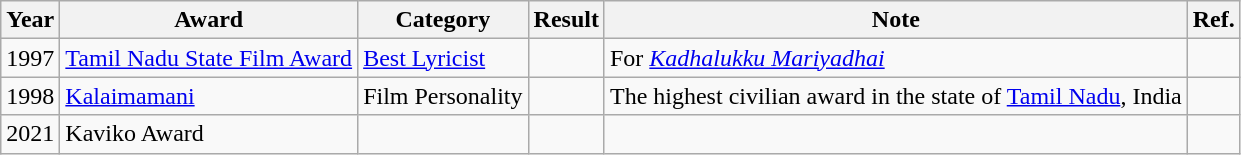<table class="wikitable">
<tr>
<th>Year</th>
<th>Award</th>
<th>Category</th>
<th>Result</th>
<th>Note</th>
<th>Ref.</th>
</tr>
<tr>
<td>1997</td>
<td><a href='#'>Tamil Nadu State Film Award</a></td>
<td><a href='#'>Best Lyricist</a></td>
<td></td>
<td>For <em><a href='#'>Kadhalukku Mariyadhai</a></em></td>
<td></td>
</tr>
<tr>
<td>1998</td>
<td><a href='#'>Kalaimamani</a></td>
<td>Film Personality</td>
<td></td>
<td>The highest civilian award in the state of <a href='#'>Tamil Nadu</a>, India</td>
<td></td>
</tr>
<tr>
<td>2021</td>
<td>Kaviko Award</td>
<td></td>
<td></td>
<td></td>
<td></td>
</tr>
</table>
